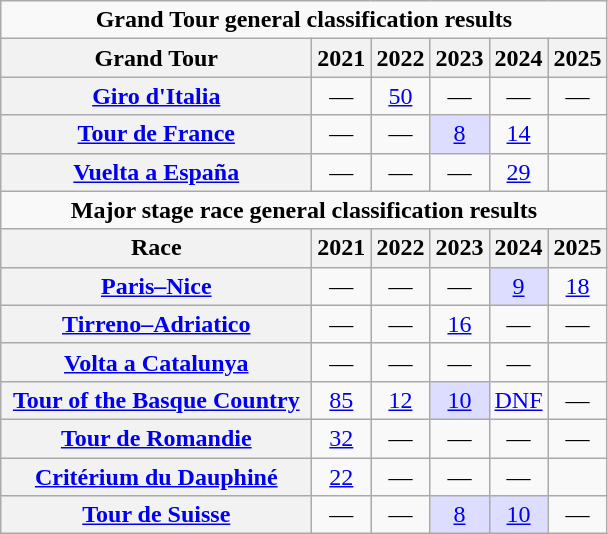<table class="wikitable plainrowheaders">
<tr>
<td colspan=8 align="center"><strong>Grand Tour general classification results</strong></td>
</tr>
<tr>
<th scope="col"  width=200>Grand Tour</th>
<th scope="col">2021</th>
<th scope="col">2022</th>
<th scope="col">2023</th>
<th scope="col">2024</th>
<th scope="col">2025</th>
</tr>
<tr style="text-align:center;">
<th scope="row"> <a href='#'>Giro d'Italia</a></th>
<td>—</td>
<td><a href='#'>50</a></td>
<td>—</td>
<td>—</td>
<td>—</td>
</tr>
<tr style="text-align:center;">
<th scope="row"> <a href='#'>Tour de France</a></th>
<td>—</td>
<td>—</td>
<td style="background:#ddf;"><a href='#'>8</a></td>
<td><a href='#'>14</a></td>
<td></td>
</tr>
<tr style="text-align:center;">
<th scope="row"> <a href='#'>Vuelta a España</a></th>
<td>—</td>
<td>—</td>
<td>—</td>
<td><a href='#'>29</a></td>
<td></td>
</tr>
<tr>
<td colspan=8 align="center"><strong>Major stage race general classification results</strong></td>
</tr>
<tr>
<th scope="col">Race</th>
<th scope="col">2021</th>
<th scope="col">2022</th>
<th scope="col">2023</th>
<th scope="col">2024</th>
<th scope="col">2025</th>
</tr>
<tr style="text-align:center;">
<th scope="row"> <a href='#'>Paris–Nice</a></th>
<td>—</td>
<td>—</td>
<td>—</td>
<td style="background:#ddf;"><a href='#'>9</a></td>
<td><a href='#'>18</a></td>
</tr>
<tr style="text-align:center;">
<th scope="row"> <a href='#'>Tirreno–Adriatico</a></th>
<td>—</td>
<td>—</td>
<td><a href='#'>16</a></td>
<td>—</td>
<td>—</td>
</tr>
<tr style="text-align:center;">
<th scope="row"> <a href='#'>Volta a Catalunya</a></th>
<td>—</td>
<td>—</td>
<td>—</td>
<td>—</td>
<td></td>
</tr>
<tr style="text-align:center;">
<th scope="row"> <a href='#'>Tour of the Basque Country</a></th>
<td><a href='#'>85</a></td>
<td><a href='#'>12</a></td>
<td style="background:#ddf;"><a href='#'>10</a></td>
<td><a href='#'>DNF</a></td>
<td>—</td>
</tr>
<tr style="text-align:center;">
<th scope="row"> <a href='#'>Tour de Romandie</a></th>
<td><a href='#'>32</a></td>
<td>—</td>
<td>—</td>
<td>—</td>
<td>—</td>
</tr>
<tr style="text-align:center;">
<th scope="row"> <a href='#'>Critérium du Dauphiné</a></th>
<td><a href='#'>22</a></td>
<td>—</td>
<td>—</td>
<td>—</td>
<td></td>
</tr>
<tr style="text-align:center;">
<th scope="row"> <a href='#'>Tour de Suisse</a></th>
<td>—</td>
<td>—</td>
<td style="background:#ddf;"><a href='#'>8</a></td>
<td style="background:#ddf;"><a href='#'>10</a></td>
<td>—</td>
</tr>
</table>
